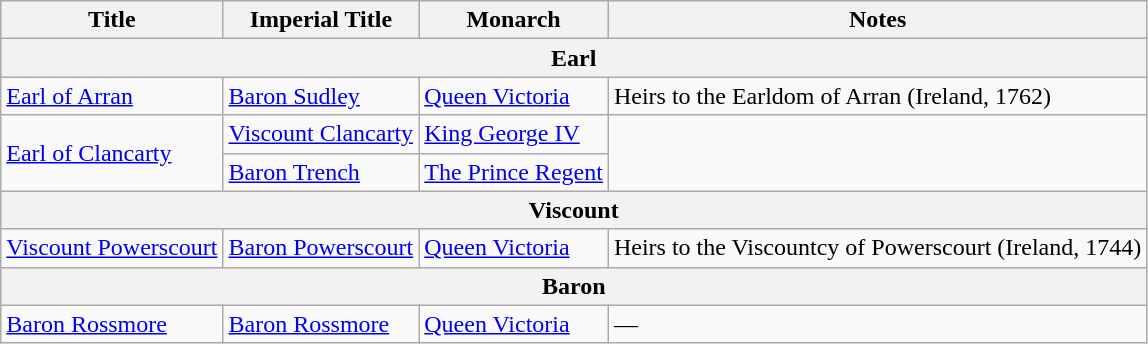<table class="wikitable">
<tr>
<th>Title</th>
<th>Imperial Title</th>
<th>Monarch</th>
<th>Notes</th>
</tr>
<tr>
<th colspan=4>Earl</th>
</tr>
<tr>
<td> <a href='#'>Earl of Arran</a></td>
<td><a href='#'>Baron Sudley</a></td>
<td><a href='#'>Queen Victoria</a></td>
<td>Heirs to the Earldom of Arran (Ireland, 1762)</td>
</tr>
<tr>
<td rowspan=2> <a href='#'>Earl of Clancarty</a></td>
<td><a href='#'>Viscount Clancarty</a></td>
<td><a href='#'>King George IV</a></td>
<td rowspan=2></td>
</tr>
<tr>
<td><a href='#'>Baron Trench</a></td>
<td><a href='#'>The Prince Regent</a></td>
</tr>
<tr>
<th colspan=4>Viscount</th>
</tr>
<tr>
<td> <a href='#'>Viscount Powerscourt</a></td>
<td><a href='#'>Baron Powerscourt</a></td>
<td><a href='#'>Queen Victoria</a></td>
<td>Heirs to the Viscountcy of Powerscourt (Ireland, 1744)</td>
</tr>
<tr>
<th colspan=4>Baron</th>
</tr>
<tr>
<td> <a href='#'>Baron Rossmore</a></td>
<td><a href='#'>Baron Rossmore</a></td>
<td><a href='#'>Queen Victoria</a></td>
<td>—</td>
</tr>
</table>
